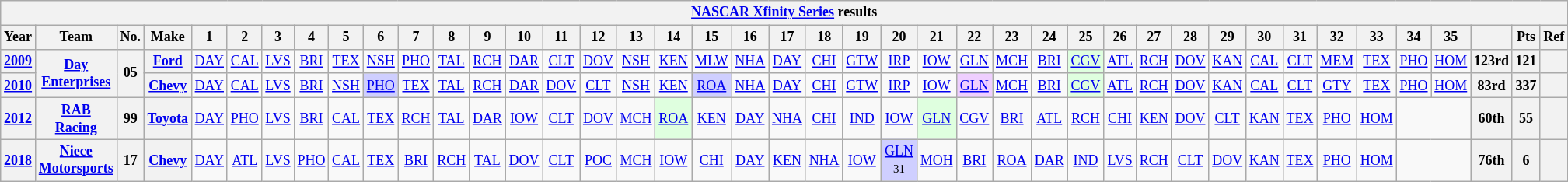<table class="wikitable" style="text-align:center; font-size:75%">
<tr>
<th colspan=42><a href='#'>NASCAR Xfinity Series</a> results</th>
</tr>
<tr>
<th>Year</th>
<th>Team</th>
<th>No.</th>
<th>Make</th>
<th>1</th>
<th>2</th>
<th>3</th>
<th>4</th>
<th>5</th>
<th>6</th>
<th>7</th>
<th>8</th>
<th>9</th>
<th>10</th>
<th>11</th>
<th>12</th>
<th>13</th>
<th>14</th>
<th>15</th>
<th>16</th>
<th>17</th>
<th>18</th>
<th>19</th>
<th>20</th>
<th>21</th>
<th>22</th>
<th>23</th>
<th>24</th>
<th>25</th>
<th>26</th>
<th>27</th>
<th>28</th>
<th>29</th>
<th>30</th>
<th>31</th>
<th>32</th>
<th>33</th>
<th>34</th>
<th>35</th>
<th></th>
<th>Pts</th>
<th>Ref</th>
</tr>
<tr>
<th><a href='#'>2009</a></th>
<th rowspan=2><a href='#'>Day Enterprises</a></th>
<th rowspan=2>05</th>
<th><a href='#'>Ford</a></th>
<td><a href='#'>DAY</a></td>
<td><a href='#'>CAL</a></td>
<td><a href='#'>LVS</a></td>
<td><a href='#'>BRI</a></td>
<td><a href='#'>TEX</a></td>
<td><a href='#'>NSH</a></td>
<td><a href='#'>PHO</a></td>
<td><a href='#'>TAL</a></td>
<td><a href='#'>RCH</a></td>
<td><a href='#'>DAR</a></td>
<td><a href='#'>CLT</a></td>
<td><a href='#'>DOV</a></td>
<td><a href='#'>NSH</a></td>
<td><a href='#'>KEN</a></td>
<td><a href='#'>MLW</a></td>
<td><a href='#'>NHA</a></td>
<td><a href='#'>DAY</a></td>
<td><a href='#'>CHI</a></td>
<td><a href='#'>GTW</a></td>
<td><a href='#'>IRP</a></td>
<td><a href='#'>IOW</a></td>
<td><a href='#'>GLN</a></td>
<td><a href='#'>MCH</a></td>
<td><a href='#'>BRI</a></td>
<td style="background:#dfffdf;"><a href='#'>CGV</a><br></td>
<td><a href='#'>ATL</a></td>
<td><a href='#'>RCH</a></td>
<td><a href='#'>DOV</a></td>
<td><a href='#'>KAN</a></td>
<td><a href='#'>CAL</a></td>
<td><a href='#'>CLT</a></td>
<td><a href='#'>MEM</a></td>
<td><a href='#'>TEX</a></td>
<td><a href='#'>PHO</a></td>
<td><a href='#'>HOM</a></td>
<th>123rd</th>
<th>121</th>
<th></th>
</tr>
<tr>
<th><a href='#'>2010</a></th>
<th><a href='#'>Chevy</a></th>
<td><a href='#'>DAY</a></td>
<td><a href='#'>CAL</a></td>
<td><a href='#'>LVS</a></td>
<td><a href='#'>BRI</a></td>
<td><a href='#'>NSH</a></td>
<td style="background:#cfcfff;"><a href='#'>PHO</a><br></td>
<td><a href='#'>TEX</a></td>
<td><a href='#'>TAL</a></td>
<td><a href='#'>RCH</a></td>
<td><a href='#'>DAR</a></td>
<td><a href='#'>DOV</a></td>
<td><a href='#'>CLT</a></td>
<td><a href='#'>NSH</a></td>
<td><a href='#'>KEN</a></td>
<td style="background:#cfcfff;"><a href='#'>ROA</a><br></td>
<td><a href='#'>NHA</a></td>
<td><a href='#'>DAY</a></td>
<td><a href='#'>CHI</a></td>
<td><a href='#'>GTW</a></td>
<td><a href='#'>IRP</a></td>
<td><a href='#'>IOW</a></td>
<td style="background:#efcfff;"><a href='#'>GLN</a><br></td>
<td><a href='#'>MCH</a></td>
<td><a href='#'>BRI</a></td>
<td style="background:#dfffdf;"><a href='#'>CGV</a><br></td>
<td><a href='#'>ATL</a></td>
<td><a href='#'>RCH</a></td>
<td><a href='#'>DOV</a></td>
<td><a href='#'>KAN</a></td>
<td><a href='#'>CAL</a></td>
<td><a href='#'>CLT</a></td>
<td><a href='#'>GTY</a></td>
<td><a href='#'>TEX</a></td>
<td><a href='#'>PHO</a></td>
<td><a href='#'>HOM</a></td>
<th>83rd</th>
<th>337</th>
<th></th>
</tr>
<tr>
<th><a href='#'>2012</a></th>
<th><a href='#'>RAB Racing</a></th>
<th>99</th>
<th><a href='#'>Toyota</a></th>
<td><a href='#'>DAY</a></td>
<td><a href='#'>PHO</a></td>
<td><a href='#'>LVS</a></td>
<td><a href='#'>BRI</a></td>
<td><a href='#'>CAL</a></td>
<td><a href='#'>TEX</a></td>
<td><a href='#'>RCH</a></td>
<td><a href='#'>TAL</a></td>
<td><a href='#'>DAR</a></td>
<td><a href='#'>IOW</a></td>
<td><a href='#'>CLT</a></td>
<td><a href='#'>DOV</a></td>
<td><a href='#'>MCH</a></td>
<td style="background:#DFFFDF;"><a href='#'>ROA</a><br></td>
<td><a href='#'>KEN</a></td>
<td><a href='#'>DAY</a></td>
<td><a href='#'>NHA</a></td>
<td><a href='#'>CHI</a></td>
<td><a href='#'>IND</a></td>
<td><a href='#'>IOW</a></td>
<td style="background:#DFFFDF;"><a href='#'>GLN</a><br></td>
<td><a href='#'>CGV</a></td>
<td><a href='#'>BRI</a></td>
<td><a href='#'>ATL</a></td>
<td><a href='#'>RCH</a></td>
<td><a href='#'>CHI</a></td>
<td><a href='#'>KEN</a></td>
<td><a href='#'>DOV</a></td>
<td><a href='#'>CLT</a></td>
<td><a href='#'>KAN</a></td>
<td><a href='#'>TEX</a></td>
<td><a href='#'>PHO</a></td>
<td><a href='#'>HOM</a></td>
<td colspan=2></td>
<th>60th</th>
<th>55</th>
<th></th>
</tr>
<tr>
<th><a href='#'>2018</a></th>
<th><a href='#'>Niece Motorsports</a></th>
<th>17</th>
<th><a href='#'>Chevy</a></th>
<td><a href='#'>DAY</a></td>
<td><a href='#'>ATL</a></td>
<td><a href='#'>LVS</a></td>
<td><a href='#'>PHO</a></td>
<td><a href='#'>CAL</a></td>
<td><a href='#'>TEX</a></td>
<td><a href='#'>BRI</a></td>
<td><a href='#'>RCH</a></td>
<td><a href='#'>TAL</a></td>
<td><a href='#'>DOV</a></td>
<td><a href='#'>CLT</a></td>
<td><a href='#'>POC</a></td>
<td><a href='#'>MCH</a></td>
<td><a href='#'>IOW</a></td>
<td><a href='#'>CHI</a></td>
<td><a href='#'>DAY</a></td>
<td><a href='#'>KEN</a></td>
<td><a href='#'>NHA</a></td>
<td><a href='#'>IOW</a></td>
<td style="background:#CFCFFF;"><a href='#'>GLN</a><br><small>31</small></td>
<td><a href='#'>MOH</a></td>
<td><a href='#'>BRI</a></td>
<td><a href='#'>ROA</a></td>
<td><a href='#'>DAR</a></td>
<td><a href='#'>IND</a></td>
<td><a href='#'>LVS</a></td>
<td><a href='#'>RCH</a></td>
<td><a href='#'>CLT</a></td>
<td><a href='#'>DOV</a></td>
<td><a href='#'>KAN</a></td>
<td><a href='#'>TEX</a></td>
<td><a href='#'>PHO</a></td>
<td><a href='#'>HOM</a></td>
<td colspan=2></td>
<th>76th</th>
<th>6</th>
<th></th>
</tr>
</table>
